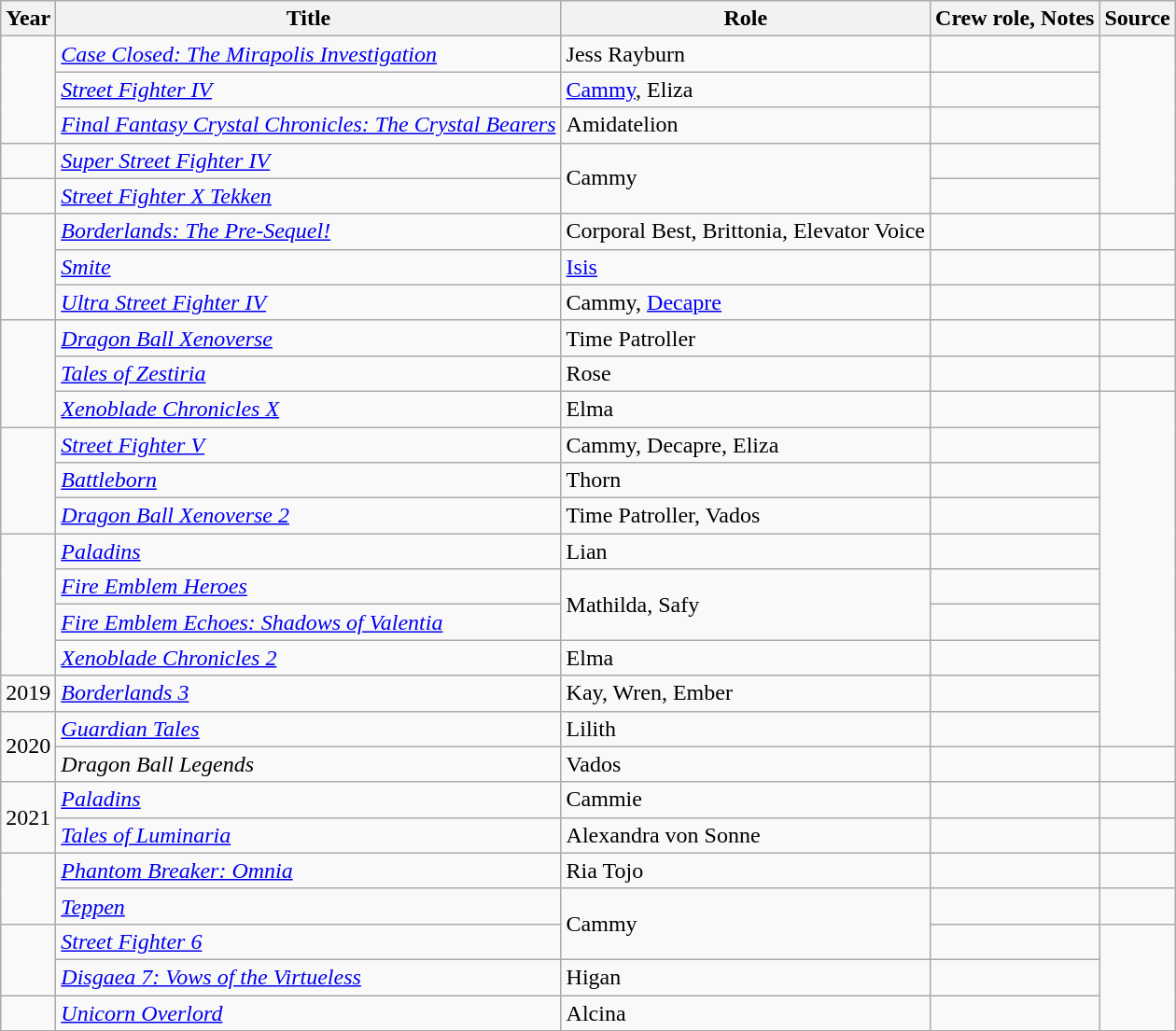<table class="wikitable sortable plainrowheaders">
<tr>
<th>Year</th>
<th>Title</th>
<th>Role</th>
<th>Crew role, Notes</th>
<th class="unsortable">Source</th>
</tr>
<tr>
<td rowspan="3"></td>
<td><em><a href='#'>Case Closed: The Mirapolis Investigation</a></em></td>
<td>Jess Rayburn</td>
<td></td>
<td rowspan="5"></td>
</tr>
<tr>
<td><em><a href='#'>Street Fighter IV</a></em></td>
<td><a href='#'>Cammy</a>, Eliza</td>
<td></td>
</tr>
<tr>
<td><em><a href='#'>Final Fantasy Crystal Chronicles: The Crystal Bearers</a></em></td>
<td>Amidatelion</td>
<td></td>
</tr>
<tr>
<td></td>
<td><em><a href='#'>Super Street Fighter IV</a></em></td>
<td rowspan="2">Cammy</td>
<td></td>
</tr>
<tr>
<td></td>
<td><em><a href='#'>Street Fighter X Tekken</a></em></td>
<td></td>
</tr>
<tr>
<td rowspan="3"></td>
<td><em><a href='#'>Borderlands: The Pre-Sequel!</a></em></td>
<td>Corporal Best, Brittonia, Elevator Voice</td>
<td></td>
<td></td>
</tr>
<tr>
<td><em><a href='#'>Smite</a></em></td>
<td><a href='#'>Isis</a></td>
<td></td>
<td></td>
</tr>
<tr>
<td><em><a href='#'>Ultra Street Fighter IV</a></em></td>
<td>Cammy, <a href='#'>Decapre</a></td>
<td></td>
<td></td>
</tr>
<tr>
<td rowspan="3"></td>
<td><em><a href='#'>Dragon Ball Xenoverse</a></em></td>
<td>Time Patroller</td>
<td></td>
<td></td>
</tr>
<tr>
<td><em><a href='#'>Tales of Zestiria</a></em></td>
<td>Rose</td>
<td></td>
<td></td>
</tr>
<tr>
<td><em><a href='#'>Xenoblade Chronicles X</a></em></td>
<td>Elma</td>
<td></td>
<td rowspan="10"></td>
</tr>
<tr>
<td rowspan="3"></td>
<td><em><a href='#'>Street Fighter V</a></em></td>
<td>Cammy, Decapre, Eliza</td>
<td></td>
</tr>
<tr>
<td><em><a href='#'>Battleborn</a></em></td>
<td>Thorn</td>
<td></td>
</tr>
<tr>
<td><em><a href='#'>Dragon Ball Xenoverse 2</a></em></td>
<td>Time Patroller, Vados</td>
<td></td>
</tr>
<tr>
<td rowspan="4"></td>
<td><em><a href='#'>Paladins</a></em></td>
<td>Lian</td>
<td></td>
</tr>
<tr>
<td><em><a href='#'>Fire Emblem Heroes</a></em></td>
<td rowspan="2">Mathilda, Safy</td>
<td></td>
</tr>
<tr>
<td><em><a href='#'>Fire Emblem Echoes: Shadows of Valentia</a></em></td>
<td></td>
</tr>
<tr>
<td><em><a href='#'>Xenoblade Chronicles 2</a></em></td>
<td>Elma</td>
<td></td>
</tr>
<tr>
<td>2019</td>
<td><em><a href='#'>Borderlands 3</a></em></td>
<td>Kay, Wren, Ember</td>
<td></td>
</tr>
<tr>
<td rowspan="2">2020</td>
<td><em><a href='#'>Guardian Tales</a></em></td>
<td>Lilith</td>
<td></td>
</tr>
<tr>
<td><em>Dragon Ball Legends</em></td>
<td>Vados</td>
<td></td>
<td></td>
</tr>
<tr>
<td rowspan="2">2021</td>
<td><em><a href='#'>Paladins</a></em></td>
<td>Cammie</td>
<td></td>
<td></td>
</tr>
<tr>
<td><em><a href='#'>Tales of Luminaria</a></em></td>
<td>Alexandra von Sonne</td>
<td></td>
<td></td>
</tr>
<tr>
<td rowspan="2"></td>
<td><em><a href='#'>Phantom Breaker: Omnia</a></em></td>
<td>Ria Tojo</td>
<td></td>
<td></td>
</tr>
<tr>
<td><em><a href='#'>Teppen</a></em></td>
<td rowspan="2">Cammy</td>
<td></td>
<td></td>
</tr>
<tr>
<td rowspan="2"></td>
<td><em><a href='#'>Street Fighter 6</a></em></td>
<td></td>
<td rowspan="3"></td>
</tr>
<tr>
<td><em><a href='#'>Disgaea 7: Vows of the Virtueless</a></em></td>
<td>Higan</td>
<td></td>
</tr>
<tr>
<td></td>
<td><em><a href='#'>Unicorn Overlord</a></em></td>
<td>Alcina</td>
<td></td>
</tr>
</table>
